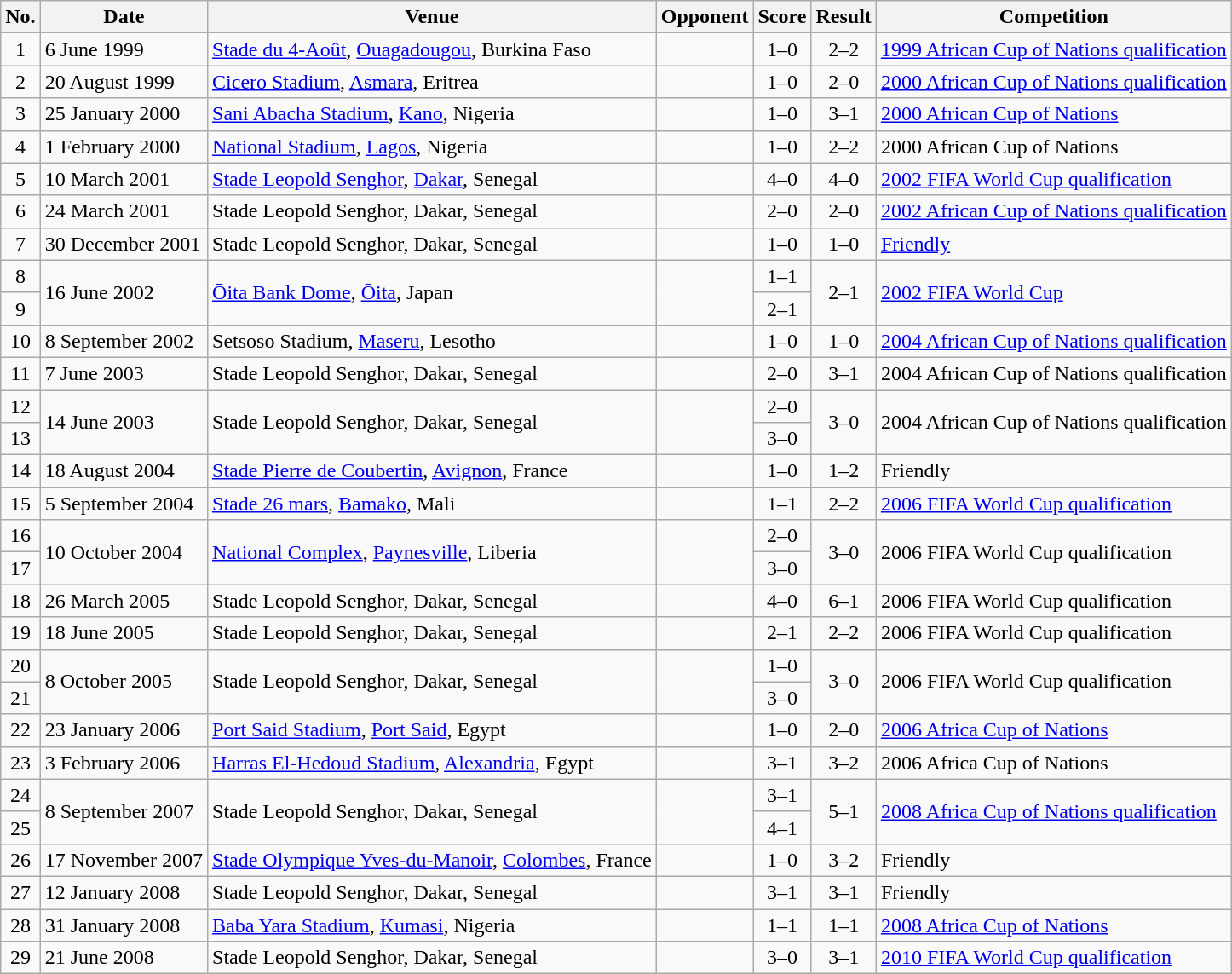<table class="wikitable sortable">
<tr>
<th scope="col">No.</th>
<th scope="col">Date</th>
<th scope="col">Venue</th>
<th scope="col">Opponent</th>
<th scope="col">Score</th>
<th scope="col">Result</th>
<th scope="col">Competition</th>
</tr>
<tr>
<td align="center">1</td>
<td>6 June 1999</td>
<td><a href='#'>Stade du 4-Août</a>, <a href='#'>Ouagadougou</a>, Burkina Faso</td>
<td></td>
<td align="center">1–0</td>
<td align="center">2–2</td>
<td><a href='#'>1999 African Cup of Nations qualification</a></td>
</tr>
<tr>
<td align="center">2</td>
<td>20 August 1999</td>
<td><a href='#'>Cicero Stadium</a>, <a href='#'>Asmara</a>, Eritrea</td>
<td></td>
<td align="center">1–0</td>
<td align="center">2–0</td>
<td><a href='#'>2000 African Cup of Nations qualification</a></td>
</tr>
<tr>
<td align="center">3</td>
<td>25 January 2000</td>
<td><a href='#'>Sani Abacha Stadium</a>, <a href='#'>Kano</a>, Nigeria</td>
<td></td>
<td align="center">1–0</td>
<td align="center">3–1</td>
<td><a href='#'>2000 African Cup of Nations</a></td>
</tr>
<tr>
<td align="center">4</td>
<td>1 February 2000</td>
<td><a href='#'>National Stadium</a>, <a href='#'>Lagos</a>, Nigeria</td>
<td></td>
<td align="center">1–0</td>
<td align="center">2–2</td>
<td>2000 African Cup of Nations</td>
</tr>
<tr>
<td align="center">5</td>
<td>10 March 2001</td>
<td><a href='#'>Stade Leopold Senghor</a>, <a href='#'>Dakar</a>, Senegal</td>
<td></td>
<td align="center">4–0</td>
<td align="center">4–0</td>
<td><a href='#'>2002 FIFA World Cup qualification</a></td>
</tr>
<tr>
<td align="center">6</td>
<td>24 March 2001</td>
<td>Stade Leopold Senghor, Dakar, Senegal</td>
<td></td>
<td align="center">2–0</td>
<td align="center">2–0</td>
<td><a href='#'>2002 African Cup of Nations qualification</a></td>
</tr>
<tr>
<td align="center">7</td>
<td>30 December 2001</td>
<td>Stade Leopold Senghor, Dakar, Senegal</td>
<td></td>
<td align="center">1–0</td>
<td align="center">1–0</td>
<td><a href='#'>Friendly</a></td>
</tr>
<tr>
<td align="center">8</td>
<td rowspan="2">16 June 2002</td>
<td rowspan="2"><a href='#'>Ōita Bank Dome</a>, <a href='#'>Ōita</a>, Japan</td>
<td rowspan="2"></td>
<td align="center">1–1</td>
<td rowspan="2" align="center">2–1</td>
<td rowspan="2"><a href='#'>2002 FIFA World Cup</a></td>
</tr>
<tr>
<td align="center">9</td>
<td align="center">2–1</td>
</tr>
<tr>
<td align="center">10</td>
<td>8 September 2002</td>
<td>Setsoso Stadium, <a href='#'>Maseru</a>, Lesotho</td>
<td></td>
<td align="center">1–0</td>
<td align="center">1–0</td>
<td><a href='#'>2004 African Cup of Nations qualification</a></td>
</tr>
<tr>
<td align="center">11</td>
<td>7 June 2003</td>
<td>Stade Leopold Senghor, Dakar, Senegal</td>
<td></td>
<td align="center">2–0</td>
<td align="center">3–1</td>
<td>2004 African Cup of Nations qualification</td>
</tr>
<tr>
<td align="center">12</td>
<td rowspan="2">14 June 2003</td>
<td rowspan="2">Stade Leopold Senghor, Dakar, Senegal</td>
<td rowspan="2"></td>
<td align="center">2–0</td>
<td rowspan="2" align="center">3–0</td>
<td rowspan="2">2004 African Cup of Nations qualification</td>
</tr>
<tr>
<td align="center">13</td>
<td align="center">3–0</td>
</tr>
<tr>
<td align="center">14</td>
<td>18 August 2004</td>
<td><a href='#'>Stade Pierre de Coubertin</a>, <a href='#'>Avignon</a>, France</td>
<td></td>
<td align="center">1–0</td>
<td align="center">1–2</td>
<td>Friendly</td>
</tr>
<tr>
<td align="center">15</td>
<td>5 September 2004</td>
<td><a href='#'>Stade 26 mars</a>, <a href='#'>Bamako</a>, Mali</td>
<td></td>
<td align="center">1–1</td>
<td align="center">2–2</td>
<td><a href='#'>2006 FIFA World Cup qualification</a></td>
</tr>
<tr>
<td align="center">16</td>
<td rowspan="2">10 October 2004</td>
<td rowspan="2"><a href='#'>National Complex</a>, <a href='#'>Paynesville</a>, Liberia</td>
<td rowspan="2"></td>
<td align="center">2–0</td>
<td rowspan="2" align="center">3–0</td>
<td rowspan="2">2006 FIFA World Cup qualification</td>
</tr>
<tr>
<td align="center">17</td>
<td align="center">3–0</td>
</tr>
<tr>
<td align="center">18</td>
<td>26 March 2005</td>
<td>Stade Leopold Senghor, Dakar, Senegal</td>
<td></td>
<td align="center">4–0</td>
<td align="center">6–1</td>
<td>2006 FIFA World Cup qualification</td>
</tr>
<tr>
<td align="center">19</td>
<td>18 June 2005</td>
<td>Stade Leopold Senghor, Dakar, Senegal</td>
<td></td>
<td align="center">2–1</td>
<td align="center">2–2</td>
<td>2006 FIFA World Cup qualification</td>
</tr>
<tr>
<td align="center">20</td>
<td rowspan="2">8 October 2005</td>
<td rowspan="2">Stade Leopold Senghor, Dakar, Senegal</td>
<td rowspan="2"></td>
<td align="center">1–0</td>
<td rowspan="2" align="center">3–0</td>
<td rowspan="2">2006 FIFA World Cup qualification</td>
</tr>
<tr>
<td align="center">21</td>
<td align="center">3–0</td>
</tr>
<tr>
<td align="center">22</td>
<td>23 January 2006</td>
<td><a href='#'>Port Said Stadium</a>, <a href='#'>Port Said</a>, Egypt</td>
<td></td>
<td align="center">1–0</td>
<td align="center">2–0</td>
<td><a href='#'>2006 Africa Cup of Nations</a></td>
</tr>
<tr>
<td align="center">23</td>
<td>3 February 2006</td>
<td><a href='#'>Harras El-Hedoud Stadium</a>, <a href='#'>Alexandria</a>, Egypt</td>
<td></td>
<td align="center">3–1</td>
<td align="center">3–2</td>
<td>2006 Africa Cup of Nations</td>
</tr>
<tr>
<td align="center">24</td>
<td rowspan="2">8 September 2007</td>
<td rowspan="2">Stade Leopold Senghor, Dakar, Senegal</td>
<td rowspan="2"></td>
<td align="center">3–1</td>
<td rowspan="2" align="center">5–1</td>
<td rowspan="2"><a href='#'>2008 Africa Cup of Nations qualification</a></td>
</tr>
<tr>
<td align="center">25</td>
<td align="center">4–1</td>
</tr>
<tr>
<td align="center">26</td>
<td>17 November 2007</td>
<td><a href='#'>Stade Olympique Yves-du-Manoir</a>, <a href='#'>Colombes</a>, France</td>
<td></td>
<td align="center">1–0</td>
<td align="center">3–2</td>
<td>Friendly</td>
</tr>
<tr>
<td align="center">27</td>
<td>12 January 2008</td>
<td>Stade Leopold Senghor, Dakar, Senegal</td>
<td></td>
<td align="center">3–1</td>
<td align="center">3–1</td>
<td>Friendly</td>
</tr>
<tr>
<td align="center">28</td>
<td>31 January 2008</td>
<td><a href='#'>Baba Yara Stadium</a>, <a href='#'>Kumasi</a>, Nigeria</td>
<td></td>
<td align="center">1–1</td>
<td align="center">1–1</td>
<td><a href='#'>2008 Africa Cup of Nations</a></td>
</tr>
<tr>
<td align="center">29</td>
<td>21 June 2008</td>
<td>Stade Leopold Senghor, Dakar, Senegal</td>
<td></td>
<td align="center">3–0</td>
<td align="center">3–1</td>
<td><a href='#'>2010 FIFA World Cup qualification</a></td>
</tr>
</table>
